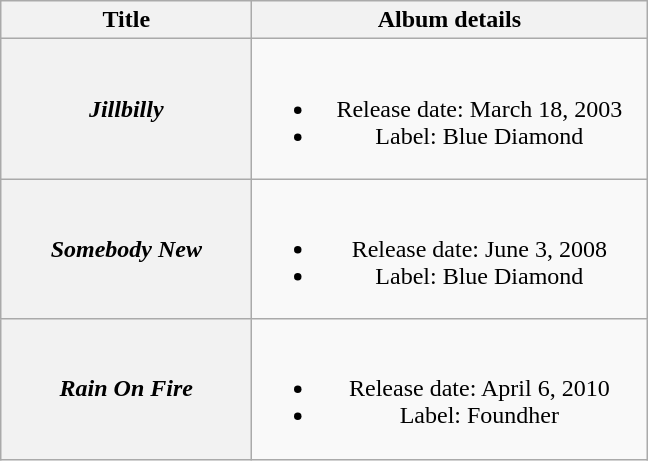<table class="wikitable plainrowheaders" style="text-align:center;">
<tr>
<th style="width:10em;">Title</th>
<th style="width:16em;">Album details</th>
</tr>
<tr>
<th scope="row"><em>Jillbilly</em></th>
<td><br><ul><li>Release date: March 18, 2003</li><li>Label: Blue Diamond</li></ul></td>
</tr>
<tr>
<th scope="row"><em>Somebody New</em></th>
<td><br><ul><li>Release date: June 3, 2008</li><li>Label: Blue Diamond</li></ul></td>
</tr>
<tr>
<th scope="row"><em>Rain On Fire</em></th>
<td><br><ul><li>Release date: April 6, 2010</li><li>Label: Foundher</li></ul></td>
</tr>
</table>
